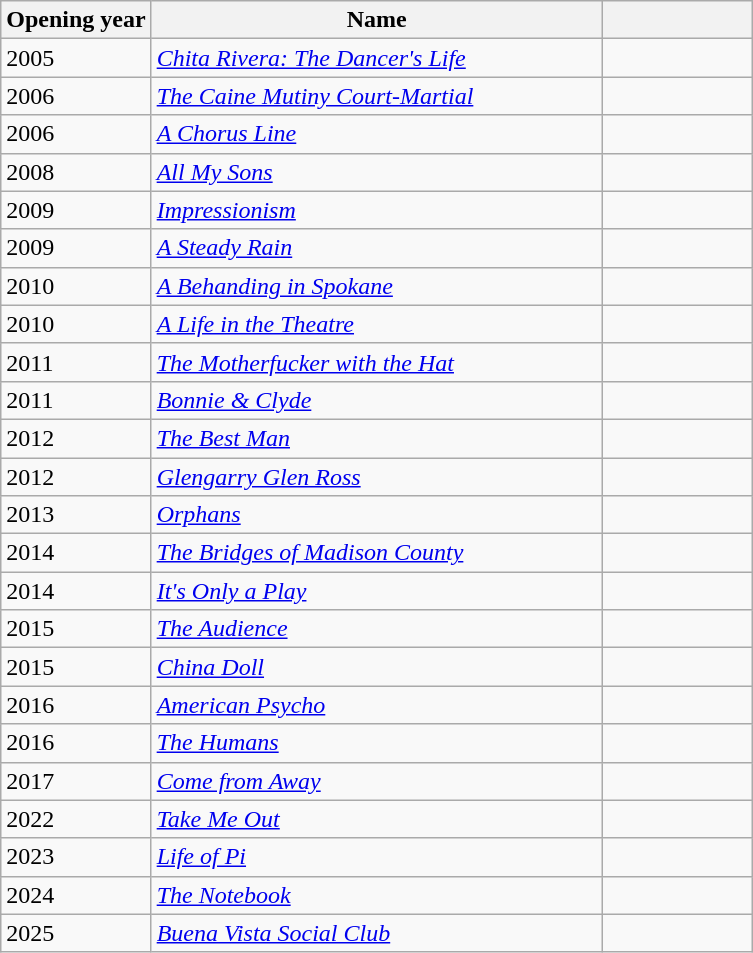<table class="wikitable sortable collapsible">
<tr>
<th width=20% scope="col">Opening year</th>
<th width=60% scope="col">Name</th>
<th width=20% scope="col" class="unsortable"></th>
</tr>
<tr>
<td>2005</td>
<td><em><a href='#'>Chita Rivera: The Dancer's Life</a></em></td>
<td></td>
</tr>
<tr>
<td>2006</td>
<td><em><a href='#'>The Caine Mutiny Court-Martial</a></em></td>
<td></td>
</tr>
<tr>
<td>2006</td>
<td><em><a href='#'>A Chorus Line</a></em></td>
<td></td>
</tr>
<tr>
<td>2008</td>
<td><em><a href='#'>All My Sons</a></em></td>
<td></td>
</tr>
<tr>
<td>2009</td>
<td><em><a href='#'>Impressionism</a></em></td>
<td></td>
</tr>
<tr>
<td>2009</td>
<td><em><a href='#'>A Steady Rain</a></em></td>
<td></td>
</tr>
<tr>
<td>2010</td>
<td><em><a href='#'>A Behanding in Spokane</a></em></td>
<td></td>
</tr>
<tr>
<td>2010</td>
<td><em><a href='#'>A Life in the Theatre</a></em></td>
<td></td>
</tr>
<tr>
<td>2011</td>
<td><em><a href='#'>The Motherfucker with the Hat</a></em></td>
<td></td>
</tr>
<tr>
<td>2011</td>
<td><em><a href='#'>Bonnie & Clyde</a></em></td>
<td></td>
</tr>
<tr>
<td>2012</td>
<td><em><a href='#'>The Best Man</a></em></td>
<td></td>
</tr>
<tr>
<td>2012</td>
<td><em><a href='#'>Glengarry Glen Ross</a></em></td>
<td></td>
</tr>
<tr>
<td>2013</td>
<td><em><a href='#'>Orphans</a></em></td>
<td></td>
</tr>
<tr>
<td>2014</td>
<td><em><a href='#'>The Bridges of Madison County</a></em></td>
<td></td>
</tr>
<tr>
<td>2014</td>
<td><em><a href='#'>It's Only a Play</a></em></td>
<td></td>
</tr>
<tr>
<td>2015</td>
<td><em><a href='#'>The Audience</a></em></td>
<td></td>
</tr>
<tr>
<td>2015</td>
<td><em><a href='#'>China Doll</a></em></td>
<td></td>
</tr>
<tr>
<td>2016</td>
<td><em><a href='#'>American Psycho</a></em></td>
<td></td>
</tr>
<tr>
<td>2016</td>
<td><em><a href='#'>The Humans</a></em></td>
<td></td>
</tr>
<tr>
<td>2017</td>
<td><em><a href='#'>Come from Away</a></em></td>
<td></td>
</tr>
<tr>
<td>2022</td>
<td><em><a href='#'>Take Me Out</a></em></td>
<td></td>
</tr>
<tr>
<td>2023</td>
<td><em><a href='#'>Life of Pi</a></em></td>
<td></td>
</tr>
<tr>
<td>2024</td>
<td><em><a href='#'>The Notebook</a></em></td>
<td></td>
</tr>
<tr>
<td>2025</td>
<td><em><a href='#'>Buena Vista Social Club</a></em></td>
<td></td>
</tr>
</table>
